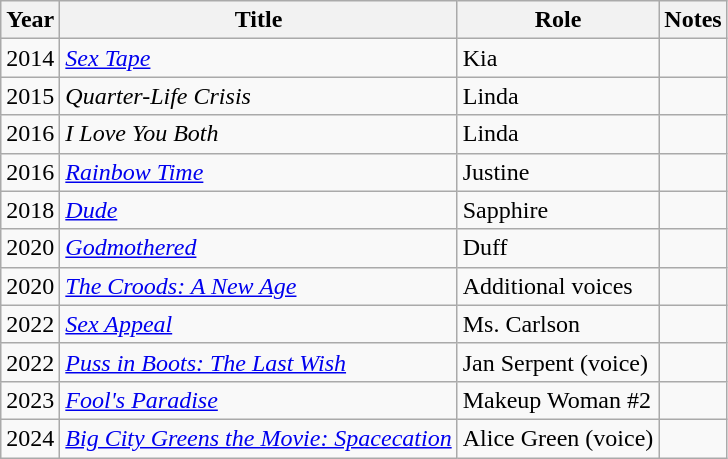<table class="wikitable">
<tr>
<th>Year</th>
<th>Title</th>
<th>Role</th>
<th>Notes</th>
</tr>
<tr>
<td>2014</td>
<td><em><a href='#'>Sex Tape</a></em></td>
<td>Kia</td>
<td></td>
</tr>
<tr>
<td>2015</td>
<td><em>Quarter-Life Crisis</em></td>
<td>Linda</td>
<td></td>
</tr>
<tr>
<td>2016</td>
<td><em>I Love You Both</em></td>
<td>Linda</td>
<td></td>
</tr>
<tr>
<td>2016</td>
<td><em><a href='#'>Rainbow Time</a></em></td>
<td>Justine</td>
<td></td>
</tr>
<tr>
<td>2018</td>
<td><em><a href='#'>Dude</a></em></td>
<td>Sapphire</td>
<td></td>
</tr>
<tr>
<td>2020</td>
<td><em><a href='#'>Godmothered</a></em></td>
<td>Duff</td>
<td></td>
</tr>
<tr>
<td>2020</td>
<td><em><a href='#'>The Croods: A New Age</a></em></td>
<td>Additional voices</td>
<td></td>
</tr>
<tr>
<td>2022</td>
<td><em><a href='#'>Sex Appeal</a></em></td>
<td>Ms. Carlson</td>
<td></td>
</tr>
<tr>
<td>2022</td>
<td><em><a href='#'>Puss in Boots: The Last Wish</a></em></td>
<td>Jan Serpent (voice)</td>
<td></td>
</tr>
<tr>
<td>2023</td>
<td><em><a href='#'>Fool's Paradise</a></em></td>
<td>Makeup Woman #2</td>
<td></td>
</tr>
<tr>
<td>2024</td>
<td><em><a href='#'>Big City Greens the Movie: Spacecation</a></em></td>
<td>Alice Green (voice)</td>
<td></td>
</tr>
</table>
